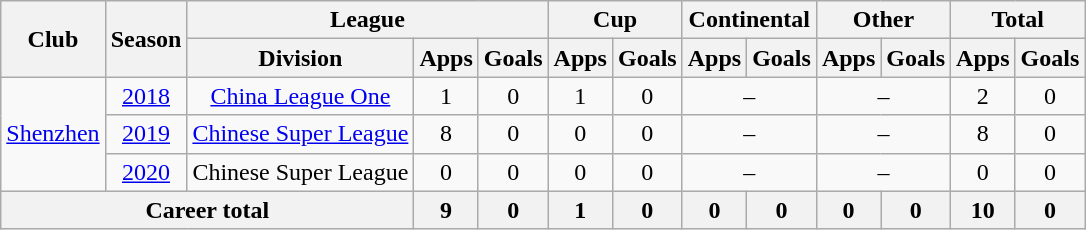<table class="wikitable" style="text-align: center">
<tr>
<th rowspan="2">Club</th>
<th rowspan="2">Season</th>
<th colspan="3">League</th>
<th colspan="2">Cup</th>
<th colspan="2">Continental</th>
<th colspan="2">Other</th>
<th colspan="2">Total</th>
</tr>
<tr>
<th>Division</th>
<th>Apps</th>
<th>Goals</th>
<th>Apps</th>
<th>Goals</th>
<th>Apps</th>
<th>Goals</th>
<th>Apps</th>
<th>Goals</th>
<th>Apps</th>
<th>Goals</th>
</tr>
<tr>
<td rowspan="3"><a href='#'>Shenzhen</a></td>
<td><a href='#'>2018</a></td>
<td><a href='#'>China League One</a></td>
<td>1</td>
<td>0</td>
<td>1</td>
<td>0</td>
<td colspan="2">–</td>
<td colspan="2">–</td>
<td>2</td>
<td>0</td>
</tr>
<tr>
<td><a href='#'>2019</a></td>
<td><a href='#'>Chinese Super League</a></td>
<td>8</td>
<td>0</td>
<td>0</td>
<td>0</td>
<td colspan="2">–</td>
<td colspan="2">–</td>
<td>8</td>
<td>0</td>
</tr>
<tr>
<td><a href='#'>2020</a></td>
<td>Chinese Super League</td>
<td>0</td>
<td>0</td>
<td>0</td>
<td>0</td>
<td colspan="2">–</td>
<td colspan="2">–</td>
<td>0</td>
<td>0</td>
</tr>
<tr>
<th colspan=3>Career total</th>
<th>9</th>
<th>0</th>
<th>1</th>
<th>0</th>
<th>0</th>
<th>0</th>
<th>0</th>
<th>0</th>
<th>10</th>
<th>0</th>
</tr>
</table>
